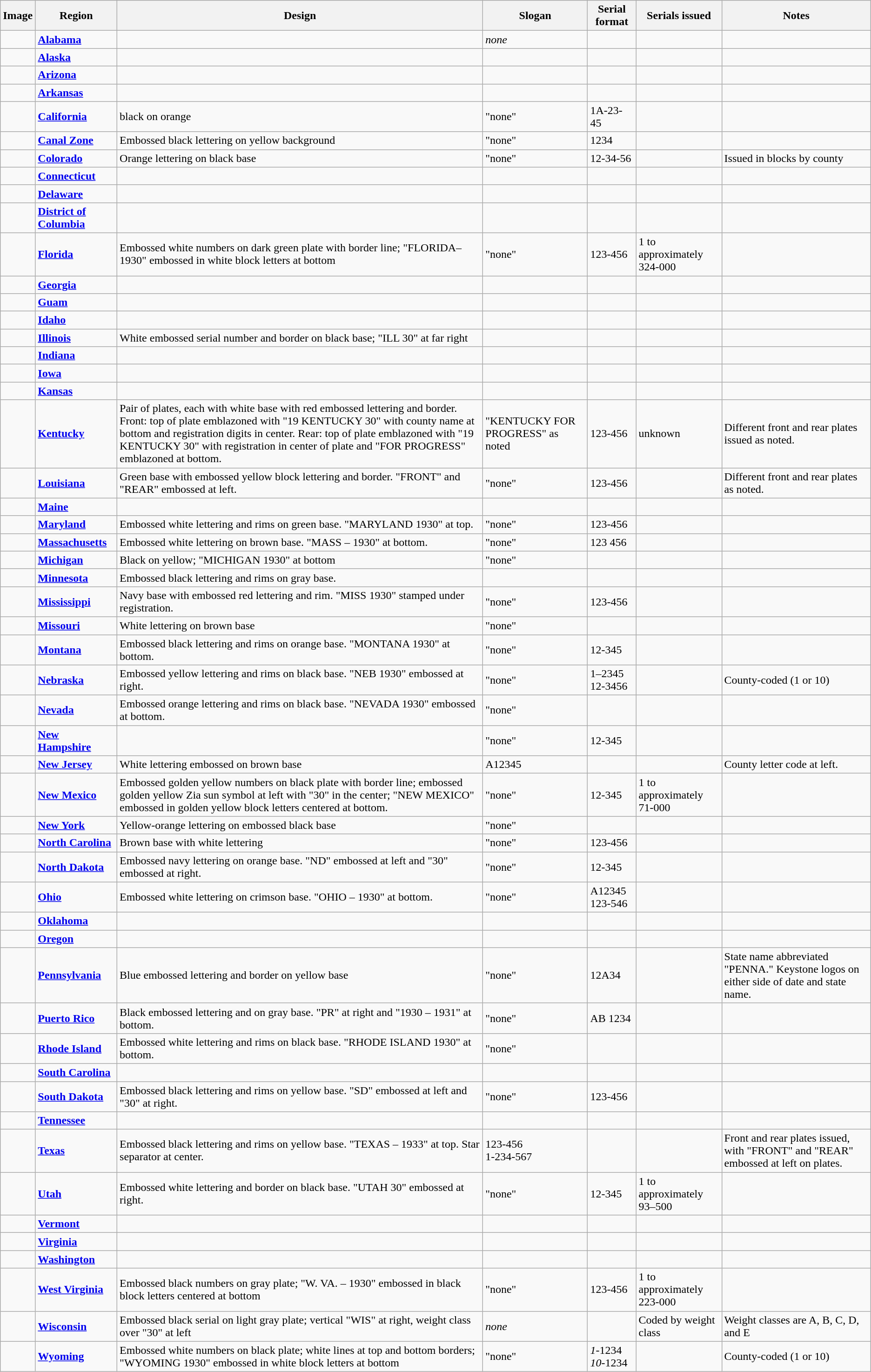<table class="wikitable">
<tr>
<th>Image</th>
<th>Region</th>
<th>Design</th>
<th>Slogan</th>
<th>Serial format</th>
<th>Serials issued</th>
<th>Notes</th>
</tr>
<tr>
<td></td>
<td><strong><a href='#'>Alabama</a></strong></td>
<td></td>
<td><em>none</em></td>
<td></td>
<td></td>
<td></td>
</tr>
<tr>
<td></td>
<td><strong><a href='#'>Alaska</a></strong></td>
<td></td>
<td></td>
<td></td>
<td></td>
<td></td>
</tr>
<tr>
<td></td>
<td><strong><a href='#'>Arizona</a></strong></td>
<td></td>
<td></td>
<td></td>
<td></td>
<td></td>
</tr>
<tr>
<td></td>
<td><strong><a href='#'>Arkansas</a></strong></td>
<td></td>
<td></td>
<td></td>
<td></td>
<td></td>
</tr>
<tr>
<td></td>
<td><strong><a href='#'>California</a></strong></td>
<td>black on orange</td>
<td>"none"</td>
<td>1A-23-45</td>
<td></td>
<td></td>
</tr>
<tr>
<td></td>
<td><strong><a href='#'>Canal Zone</a></strong></td>
<td>Embossed black lettering on yellow background</td>
<td>"none"</td>
<td>1234</td>
<td></td>
<td></td>
</tr>
<tr>
<td></td>
<td><strong><a href='#'>Colorado</a></strong></td>
<td>Orange lettering on black base</td>
<td>"none"</td>
<td>12-34-56</td>
<td></td>
<td>Issued in blocks by county</td>
</tr>
<tr>
<td></td>
<td><strong><a href='#'>Connecticut</a></strong></td>
<td></td>
<td></td>
<td></td>
<td></td>
<td></td>
</tr>
<tr>
<td></td>
<td><strong><a href='#'>Delaware</a></strong></td>
<td></td>
<td></td>
<td></td>
<td></td>
<td></td>
</tr>
<tr>
<td></td>
<td><strong><a href='#'>District of Columbia</a></strong></td>
<td></td>
<td></td>
<td></td>
<td></td>
<td></td>
</tr>
<tr>
<td></td>
<td><strong><a href='#'>Florida</a></strong></td>
<td>Embossed white numbers on dark green plate with border line; "FLORIDA–1930" embossed in white block letters at bottom</td>
<td>"none"</td>
<td>123-456</td>
<td>1 to approximately 324-000</td>
<td></td>
</tr>
<tr>
<td></td>
<td><strong><a href='#'>Georgia</a></strong></td>
<td></td>
<td></td>
<td></td>
<td></td>
<td></td>
</tr>
<tr>
<td></td>
<td><strong><a href='#'>Guam</a></strong></td>
<td></td>
<td></td>
<td></td>
<td></td>
<td></td>
</tr>
<tr>
<td></td>
<td><strong><a href='#'>Idaho</a></strong></td>
<td></td>
<td></td>
<td></td>
<td></td>
<td></td>
</tr>
<tr>
<td></td>
<td><strong><a href='#'>Illinois</a></strong></td>
<td>White embossed serial number and border on black base; "ILL 30" at far right</td>
<td></td>
<td></td>
<td></td>
<td></td>
</tr>
<tr>
<td></td>
<td><strong><a href='#'>Indiana</a></strong></td>
<td></td>
<td></td>
<td></td>
<td></td>
<td></td>
</tr>
<tr>
<td></td>
<td><strong><a href='#'>Iowa</a></strong></td>
<td></td>
<td></td>
<td></td>
<td></td>
<td></td>
</tr>
<tr>
<td></td>
<td><strong><a href='#'>Kansas</a></strong></td>
<td></td>
<td></td>
<td></td>
<td></td>
<td></td>
</tr>
<tr>
<td></td>
<td><strong><a href='#'>Kentucky</a></strong></td>
<td>Pair of plates, each with white base with red embossed lettering and border.<br>Front: top of plate emblazoned with "19 KENTUCKY 30" with county name at bottom and registration digits in center.
Rear: top of plate emblazoned with "19 KENTUCKY 30" with registration in center of plate and "FOR PROGRESS" emblazoned at bottom.</td>
<td>"KENTUCKY FOR PROGRESS" as noted</td>
<td>123-456</td>
<td>unknown</td>
<td>Different front and rear plates issued as noted.</td>
</tr>
<tr>
<td></td>
<td><strong><a href='#'>Louisiana</a></strong></td>
<td>Green base with embossed yellow block lettering and border. "FRONT" and "REAR" embossed at left.</td>
<td>"none"</td>
<td>123-456</td>
<td></td>
<td>Different front and rear plates as noted.</td>
</tr>
<tr>
<td></td>
<td><strong><a href='#'>Maine</a></strong></td>
<td></td>
<td></td>
<td></td>
<td></td>
<td></td>
</tr>
<tr>
<td></td>
<td><strong><a href='#'>Maryland</a></strong></td>
<td>Embossed white lettering and rims on green base. "MARYLAND 1930" at top.</td>
<td>"none"</td>
<td>123-456</td>
<td></td>
<td></td>
</tr>
<tr>
<td></td>
<td><strong><a href='#'>Massachusetts</a></strong></td>
<td>Embossed white lettering on brown base. "MASS – 1930" at bottom.</td>
<td>"none"</td>
<td>123 456</td>
<td></td>
<td></td>
</tr>
<tr>
<td></td>
<td><strong><a href='#'>Michigan</a></strong></td>
<td>Black on yellow; "MICHIGAN 1930" at bottom</td>
<td>"none"</td>
<td></td>
<td></td>
<td></td>
</tr>
<tr>
<td></td>
<td><strong><a href='#'>Minnesota</a></strong></td>
<td>Embossed black lettering and rims on gray base.</td>
<td></td>
<td></td>
<td></td>
<td></td>
</tr>
<tr>
<td></td>
<td><strong><a href='#'>Mississippi</a></strong></td>
<td>Navy base with embossed red lettering and rim. "MISS 1930" stamped under registration.</td>
<td>"none"</td>
<td>123-456</td>
<td></td>
<td></td>
</tr>
<tr>
<td></td>
<td><strong><a href='#'>Missouri</a></strong></td>
<td>White lettering on brown base</td>
<td>"none"</td>
<td></td>
<td></td>
<td></td>
</tr>
<tr>
<td></td>
<td><strong><a href='#'>Montana</a></strong></td>
<td>Embossed black lettering and rims on orange base. "MONTANA 1930" at bottom.</td>
<td>"none"</td>
<td>12-345</td>
<td></td>
<td></td>
</tr>
<tr>
<td></td>
<td><strong><a href='#'>Nebraska</a></strong></td>
<td>Embossed yellow lettering and rims on black base. "NEB 1930" embossed at right.</td>
<td>"none"</td>
<td>1–2345<br>12-3456</td>
<td></td>
<td>County-coded (1 or 10)</td>
</tr>
<tr>
<td></td>
<td><strong><a href='#'>Nevada</a></strong></td>
<td>Embossed orange lettering and rims on black base. "NEVADA 1930" embossed at bottom.</td>
<td>"none"</td>
<td></td>
<td></td>
<td></td>
</tr>
<tr>
<td></td>
<td><strong><a href='#'>New Hampshire</a></strong></td>
<td></td>
<td>"none"</td>
<td>12-345</td>
<td></td>
<td></td>
</tr>
<tr>
<td></td>
<td><strong><a href='#'>New Jersey</a></strong></td>
<td>White lettering embossed on brown base</td>
<td>A12345</td>
<td></td>
<td></td>
<td>County letter code at left.</td>
</tr>
<tr>
<td></td>
<td><strong><a href='#'>New Mexico</a></strong></td>
<td>Embossed golden yellow numbers on black plate with border line; embossed golden yellow Zia sun symbol at left with "30" in the center; "NEW MEXICO" embossed in golden yellow block letters centered at bottom.</td>
<td>"none"</td>
<td>12-345</td>
<td>1 to approximately 71-000</td>
<td></td>
</tr>
<tr>
<td></td>
<td><strong><a href='#'>New York</a></strong></td>
<td>Yellow-orange lettering on embossed black base</td>
<td>"none"</td>
<td></td>
<td></td>
<td></td>
</tr>
<tr>
<td></td>
<td><strong><a href='#'>North Carolina</a></strong></td>
<td>Brown base with white lettering</td>
<td>"none"</td>
<td>123-456</td>
<td></td>
<td></td>
</tr>
<tr>
<td></td>
<td><strong><a href='#'>North Dakota</a></strong></td>
<td>Embossed navy lettering on orange base. "ND" embossed at left and "30" embossed at right.</td>
<td>"none"</td>
<td>12-345</td>
<td></td>
<td></td>
</tr>
<tr>
<td></td>
<td><strong><a href='#'>Ohio</a></strong></td>
<td>Embossed white lettering on crimson base. "OHIO – 1930" at bottom.</td>
<td>"none"</td>
<td>A12345<br>123-546</td>
<td></td>
<td></td>
</tr>
<tr>
<td></td>
<td><strong><a href='#'>Oklahoma</a></strong></td>
<td></td>
<td></td>
<td></td>
<td></td>
<td></td>
</tr>
<tr>
<td></td>
<td><strong><a href='#'>Oregon</a></strong></td>
<td></td>
<td></td>
<td></td>
<td></td>
<td></td>
</tr>
<tr>
<td></td>
<td><strong><a href='#'>Pennsylvania</a></strong></td>
<td>Blue embossed lettering and border on yellow base</td>
<td>"none"</td>
<td>12A34</td>
<td></td>
<td>State name abbreviated "PENNA." Keystone logos on either side of date and state name.</td>
</tr>
<tr>
<td></td>
<td><strong><a href='#'>Puerto Rico</a></strong></td>
<td>Black embossed lettering and on gray base. "PR" at right and "1930 – 1931" at bottom.</td>
<td>"none"</td>
<td>AB 1234</td>
<td></td>
<td></td>
</tr>
<tr>
<td></td>
<td><strong><a href='#'>Rhode Island</a></strong></td>
<td>Embossed white lettering and rims on black base. "RHODE ISLAND 1930" at bottom.</td>
<td>"none"</td>
<td></td>
<td></td>
<td></td>
</tr>
<tr>
<td></td>
<td><strong><a href='#'>South Carolina</a></strong></td>
<td></td>
<td></td>
<td></td>
<td></td>
<td></td>
</tr>
<tr>
<td></td>
<td><strong><a href='#'>South Dakota</a></strong></td>
<td>Embossed black lettering and rims on yellow base. "SD" embossed at left and "30" at right.</td>
<td>"none"</td>
<td>123-456</td>
<td></td>
<td></td>
</tr>
<tr>
<td></td>
<td><strong><a href='#'>Tennessee</a></strong></td>
<td></td>
<td></td>
<td></td>
<td></td>
<td></td>
</tr>
<tr>
<td><br><br></td>
<td><strong><a href='#'>Texas</a></strong></td>
<td>Embossed black lettering and rims on yellow base. "TEXAS – 1933" at top. Star separator at center.</td>
<td>123-456<br>1-234-567</td>
<td></td>
<td></td>
<td>Front and rear plates issued, with "FRONT" and "REAR" embossed at left on plates.</td>
</tr>
<tr>
<td></td>
<td><strong><a href='#'>Utah</a></strong></td>
<td>Embossed white lettering and border on black base. "UTAH 30" embossed at right.</td>
<td>"none"</td>
<td>12-345</td>
<td>1 to approximately 93–500</td>
<td></td>
</tr>
<tr>
<td></td>
<td><strong><a href='#'>Vermont</a></strong></td>
<td></td>
<td></td>
<td></td>
<td></td>
<td></td>
</tr>
<tr>
<td></td>
<td><strong><a href='#'>Virginia</a></strong></td>
<td></td>
<td></td>
<td></td>
<td></td>
<td></td>
</tr>
<tr>
<td></td>
<td><strong><a href='#'>Washington</a></strong></td>
<td></td>
<td></td>
<td></td>
<td></td>
<td></td>
</tr>
<tr>
<td></td>
<td><strong><a href='#'>West Virginia</a></strong></td>
<td>Embossed black numbers on gray plate; "W. VA. – 1930" embossed in black block letters centered at bottom</td>
<td>"none"</td>
<td>123-456</td>
<td>1 to approximately 223-000</td>
<td></td>
</tr>
<tr>
<td></td>
<td><strong><a href='#'>Wisconsin</a></strong></td>
<td>Embossed black serial on light gray plate; vertical "WIS" at right, weight class over "30" at left</td>
<td><em>none</em></td>
<td></td>
<td>Coded by weight class</td>
<td>Weight classes are A, B, C, D, and E</td>
</tr>
<tr>
<td></td>
<td><strong><a href='#'>Wyoming</a></strong></td>
<td>Embossed white numbers on black plate; white lines at top and bottom borders; "WYOMING 1930" embossed in white block letters at bottom</td>
<td>"none"</td>
<td><em>1</em>-1234<br><em>10</em>-1234</td>
<td></td>
<td>County-coded (1 or 10)</td>
</tr>
</table>
